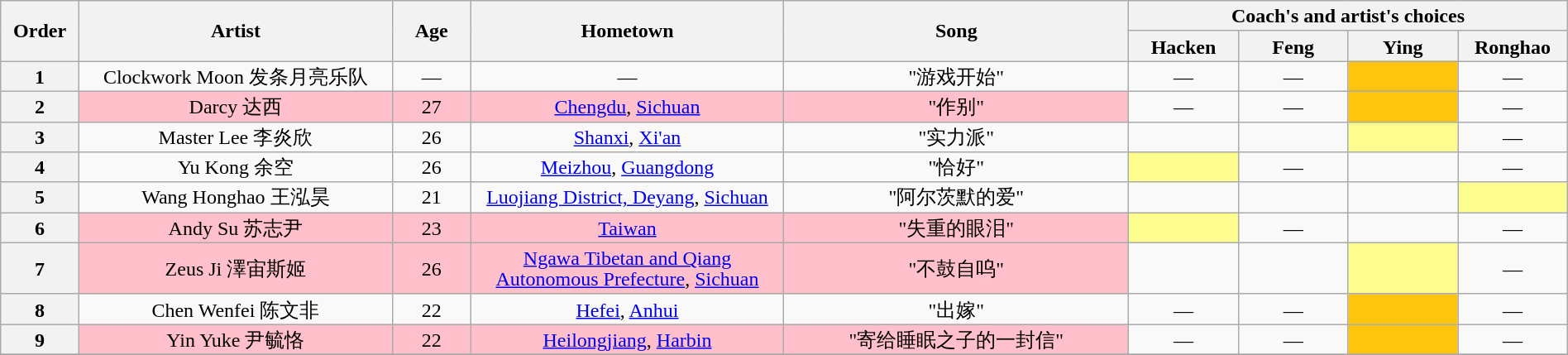<table class="wikitable" style="text-align:center; line-height:17px; width:100%;">
<tr>
<th scope="col" rowspan="2" style="width:05%;">Order</th>
<th scope="col" rowspan="2" style="width:20%;">Artist</th>
<th scope="col" rowspan="2" style="width:05%;">Age</th>
<th scope="col" rowspan="2" style="width:20%;">Hometown</th>
<th scope="col" rowspan="2" style="width:22%;">Song</th>
<th scope="col" colspan="4" style="width:28%;">Coach's and artist's choices</th>
</tr>
<tr>
<th style="width:07%;">Hacken</th>
<th style="width:07%;">Feng</th>
<th style="width:07%;">Ying</th>
<th style="width:07%;">Ronghao</th>
</tr>
<tr>
<th>1</th>
<td>Clockwork Moon 发条月亮乐队</td>
<td>—</td>
<td>—</td>
<td>"游戏开始"</td>
<td>—</td>
<td>—</td>
<td style="background:#FFC40C;"><strong></strong></td>
<td>—</td>
</tr>
<tr>
<th>2</th>
<td style="background:pink;">Darcy 达西</td>
<td style="background:pink;">27</td>
<td style="background:pink;"><a href='#'>Chengdu</a>, <a href='#'>Sichuan</a></td>
<td style="background:pink;">"作别"</td>
<td>—</td>
<td>—</td>
<td style="background:#FFC40C;"><strong></strong></td>
<td>—</td>
</tr>
<tr>
<th>3</th>
<td>Master Lee 李炎欣</td>
<td>26</td>
<td><a href='#'>Shanxi</a>, <a href='#'>Xi'an</a></td>
<td>"实力派"</td>
<td><strong></strong></td>
<td><strong></strong></td>
<td style="background:#fdfc8f;"><strong></strong></td>
<td>—</td>
</tr>
<tr>
<th>4</th>
<td>Yu Kong 余空</td>
<td>26</td>
<td><a href='#'>Meizhou</a>, <a href='#'>Guangdong</a></td>
<td>"恰好"</td>
<td style="background:#fdfc8f;"><strong></strong></td>
<td>—</td>
<td><strong></strong></td>
<td>—</td>
</tr>
<tr>
<th>5</th>
<td>Wang Honghao 王泓昊</td>
<td>21</td>
<td><a href='#'>Luojiang District, Deyang</a>, <a href='#'>Sichuan</a></td>
<td>"阿尔茨默的爱"</td>
<td><strong></strong></td>
<td><strong></strong></td>
<td><strong></strong></td>
<td style="background:#fdfc8f;"><strong></strong></td>
</tr>
<tr>
<th>6</th>
<td style="background:pink;">Andy Su 苏志尹</td>
<td style="background:pink;">23</td>
<td style="background:pink;"><a href='#'>Taiwan</a></td>
<td style="background:pink;">"失重的眼泪"</td>
<td style="background:#fdfc8f;"><strong></strong></td>
<td>—</td>
<td><strong></strong></td>
<td>—</td>
</tr>
<tr>
<th>7</th>
<td style="background:pink;">Zeus Ji 澤宙斯姬</td>
<td style="background:pink;">26</td>
<td style="background:pink;"><a href='#'>Ngawa Tibetan and Qiang Autonomous Prefecture</a>, <a href='#'>Sichuan</a></td>
<td style="background:pink;">"不鼓自呜"</td>
<td><strong></strong></td>
<td><strong></strong></td>
<td style="background:#fdfc8f;"><strong></strong></td>
<td>—</td>
</tr>
<tr>
<th>8</th>
<td>Chen Wenfei 陈文非</td>
<td>22</td>
<td><a href='#'>Hefei</a>, <a href='#'>Anhui</a></td>
<td>"出嫁"</td>
<td>—</td>
<td>—</td>
<td style="background:#FFC40C;"><strong></strong></td>
<td>—</td>
</tr>
<tr>
<th>9</th>
<td style="background:pink;">Yin Yuke 尹毓恪</td>
<td style="background:pink;">22</td>
<td style="background:pink;"><a href='#'>Heilongjiang</a>, <a href='#'>Harbin</a></td>
<td style="background:pink;">"寄给睡眠之子的一封信"</td>
<td>—</td>
<td>—</td>
<td style="background:#FFC40C;"><strong></strong></td>
<td>—</td>
</tr>
<tr>
</tr>
</table>
